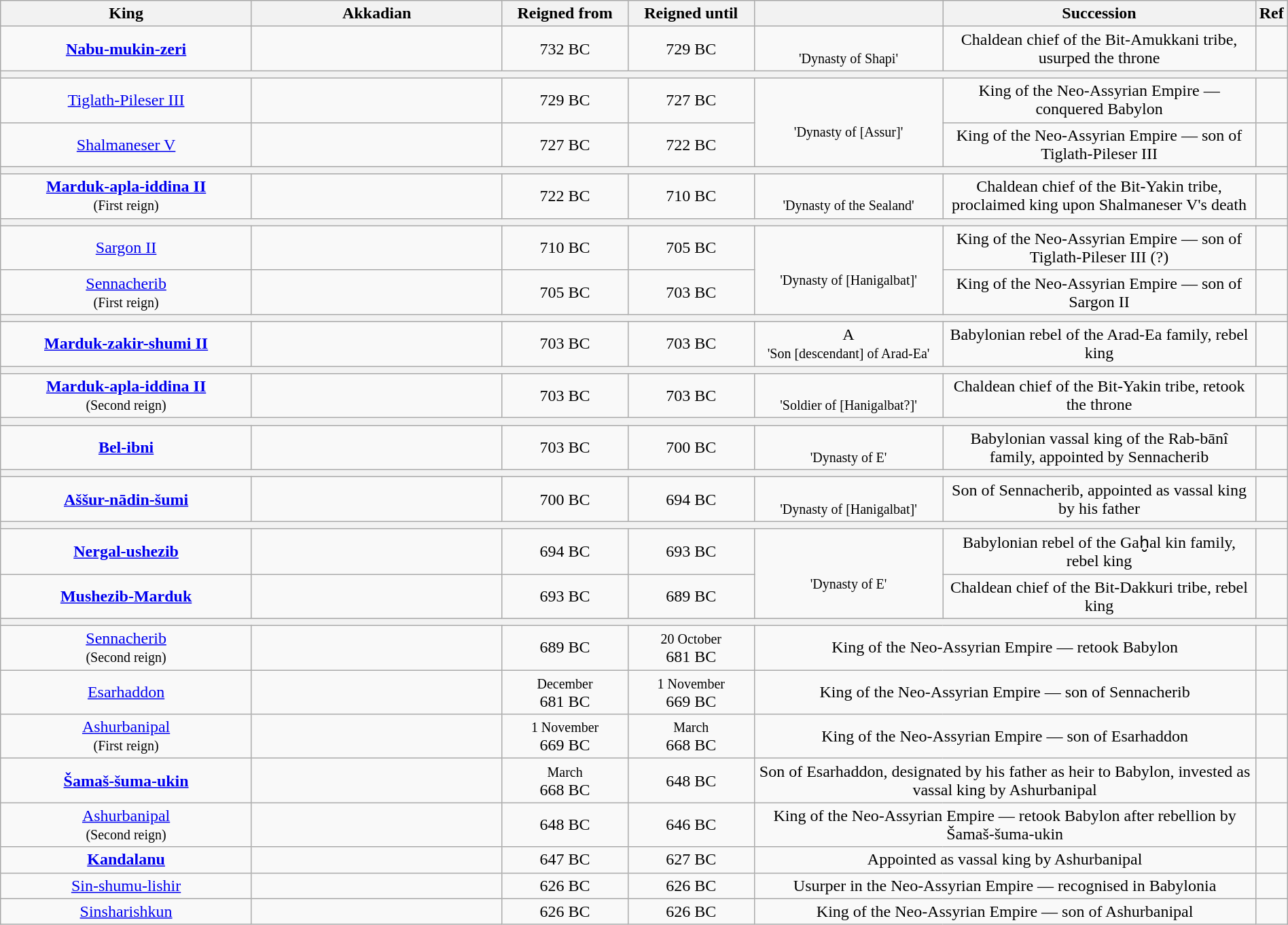<table class="wikitable" style="width:100%; text-align:center;">
<tr>
<th width="20%">King</th>
<th width="20%">Akkadian</th>
<th width="10%">Reigned from</th>
<th width="10%">Reigned until</th>
<th width="15%"></th>
<th width="25%">Succession</th>
<th width="10%">Ref</th>
</tr>
<tr>
<td><strong><a href='#'>Nabu-mukin-zeri</a></strong></td>
<td><br><small></small></td>
<td>732 BC</td>
<td>729 BC</td>
<td><br><small>'Dynasty of Shapi'</small></td>
<td>Chaldean chief of the Bit-Amukkani tribe, usurped the throne</td>
<td></td>
</tr>
<tr>
<th colspan="7"></th>
</tr>
<tr>
<td><a href='#'>Tiglath-Pileser III</a></td>
<td><br><small></small></td>
<td>729 BC</td>
<td>727 BC</td>
<td rowspan=2><br><small>'Dynasty of [Assur]'</small></td>
<td>King of the Neo-Assyrian Empire — conquered Babylon</td>
<td></td>
</tr>
<tr>
<td><a href='#'>Shalmaneser V</a></td>
<td><br><small></small></td>
<td>727 BC</td>
<td>722 BC</td>
<td>King of the Neo-Assyrian Empire — son of Tiglath-Pileser III</td>
<td></td>
</tr>
<tr>
<th colspan="7"></th>
</tr>
<tr>
<td><strong><a href='#'>Marduk-apla-iddina II</a></strong><br><small>(First reign)</small></td>
<td><br><small></small></td>
<td>722 BC</td>
<td>710 BC</td>
<td><br><small>'Dynasty of the Sealand'</small></td>
<td>Chaldean chief of the Bit-Yakin tribe, proclaimed king upon Shalmaneser V's death</td>
<td></td>
</tr>
<tr>
<th colspan="7"></th>
</tr>
<tr>
<td><a href='#'>Sargon II</a></td>
<td><br><small></small></td>
<td>710 BC</td>
<td>705 BC</td>
<td rowspan=2><br><small>'Dynasty of [Hanigalbat]'</small></td>
<td>King of the Neo-Assyrian Empire — son of Tiglath-Pileser III (?)</td>
<td></td>
</tr>
<tr>
<td><a href='#'>Sennacherib</a><br><small>(First reign)</small></td>
<td><br><small></small></td>
<td>705 BC</td>
<td>703 BC</td>
<td>King of the Neo-Assyrian Empire — son of Sargon II</td>
<td></td>
</tr>
<tr>
<th colspan="7"></th>
</tr>
<tr>
<td><strong><a href='#'>Marduk-zakir-shumi II</a></strong></td>
<td><br><small></small></td>
<td>703 BC</td>
<td>703 BC</td>
<td>A <br><small>'Son [descendant] of Arad-Ea'</small></td>
<td>Babylonian rebel of the Arad-Ea family, rebel king</td>
<td></td>
</tr>
<tr>
<th colspan="7"></th>
</tr>
<tr>
<td><strong><a href='#'>Marduk-apla-iddina II</a></strong><br><small>(Second reign)</small></td>
<td><br><small></small></td>
<td>703 BC</td>
<td>703 BC</td>
<td><br><small>'Soldier of [Hanigalbat?]'</small></td>
<td>Chaldean chief of the Bit-Yakin tribe, retook the throne</td>
<td></td>
</tr>
<tr>
<th colspan="7"></th>
</tr>
<tr>
<td><strong><a href='#'>Bel-ibni</a></strong></td>
<td><br><small></small></td>
<td>703 BC</td>
<td>700 BC</td>
<td><br><small>'Dynasty of E'</small></td>
<td>Babylonian vassal king of the Rab-bānî family, appointed by Sennacherib</td>
<td></td>
</tr>
<tr>
<th colspan="7"></th>
</tr>
<tr>
<td><strong><a href='#'>Aššur-nādin-šumi</a></strong></td>
<td><br><small></small></td>
<td>700 BC</td>
<td>694 BC</td>
<td><br><small>'Dynasty of [Hanigalbat]'</small></td>
<td>Son of Sennacherib, appointed as vassal king by his father</td>
<td></td>
</tr>
<tr>
<th colspan="7"></th>
</tr>
<tr>
<td><strong><a href='#'>Nergal-ushezib</a></strong></td>
<td><br><small></small></td>
<td>694 BC</td>
<td>693 BC</td>
<td rowspan=2><br><small>'Dynasty of E'</small></td>
<td>Babylonian rebel of the Gaḫal kin family, rebel king</td>
<td></td>
</tr>
<tr>
<td><strong><a href='#'>Mushezib-Marduk</a></strong></td>
<td><br><small></small></td>
<td>693 BC</td>
<td>689 BC</td>
<td>Chaldean chief of the Bit-Dakkuri tribe, rebel king</td>
<td></td>
</tr>
<tr>
<th colspan="7"></th>
</tr>
<tr>
<td><a href='#'>Sennacherib</a><br><small>(Second reign)</small></td>
<td><br><small></small></td>
<td>689 BC</td>
<td><small>20 October</small><br>681 BC</td>
<td colspan=2>King of the Neo-Assyrian Empire — retook Babylon</td>
<td></td>
</tr>
<tr>
<td><a href='#'>Esarhaddon</a></td>
<td><br><small></small></td>
<td><small>December</small><br>681 BC</td>
<td><small>1 November</small><br>669 BC</td>
<td colspan=2>King of the Neo-Assyrian Empire — son of Sennacherib</td>
<td></td>
</tr>
<tr>
<td><a href='#'>Ashurbanipal</a><br><small>(First reign)</small></td>
<td><br><small></small></td>
<td><small>1 November</small><br>669 BC</td>
<td><small>March</small><br>668 BC</td>
<td colspan=2>King of the Neo-Assyrian Empire — son of Esarhaddon</td>
<td></td>
</tr>
<tr>
<td><strong><a href='#'>Šamaš-šuma-ukin</a></strong></td>
<td><br><small></small></td>
<td><small>March</small><br>668 BC</td>
<td>648 BC</td>
<td colspan=2>Son of Esarhaddon, designated by his father as heir to Babylon, invested as vassal king by Ashurbanipal</td>
<td></td>
</tr>
<tr>
<td><a href='#'>Ashurbanipal</a><br><small>(Second reign)</small></td>
<td><br><small></small></td>
<td>648 BC</td>
<td>646 BC</td>
<td colspan="2">King of the Neo-Assyrian Empire — retook Babylon after rebellion by Šamaš-šuma-ukin</td>
<td></td>
</tr>
<tr>
<td><strong><a href='#'>Kandalanu</a></strong></td>
<td><br><small></small></td>
<td>647 BC</td>
<td>627 BC</td>
<td colspan="2">Appointed as vassal king by Ashurbanipal</td>
<td></td>
</tr>
<tr>
<td><a href='#'>Sin-shumu-lishir</a></td>
<td><br><small></small></td>
<td>626 BC</td>
<td>626 BC</td>
<td colspan="2">Usurper in the Neo-Assyrian Empire — recognised in Babylonia</td>
<td></td>
</tr>
<tr>
<td><a href='#'>Sinsharishkun</a></td>
<td><br><small></small></td>
<td>626 BC</td>
<td>626 BC</td>
<td colspan="2">King of the Neo-Assyrian Empire — son of Ashurbanipal</td>
<td></td>
</tr>
</table>
